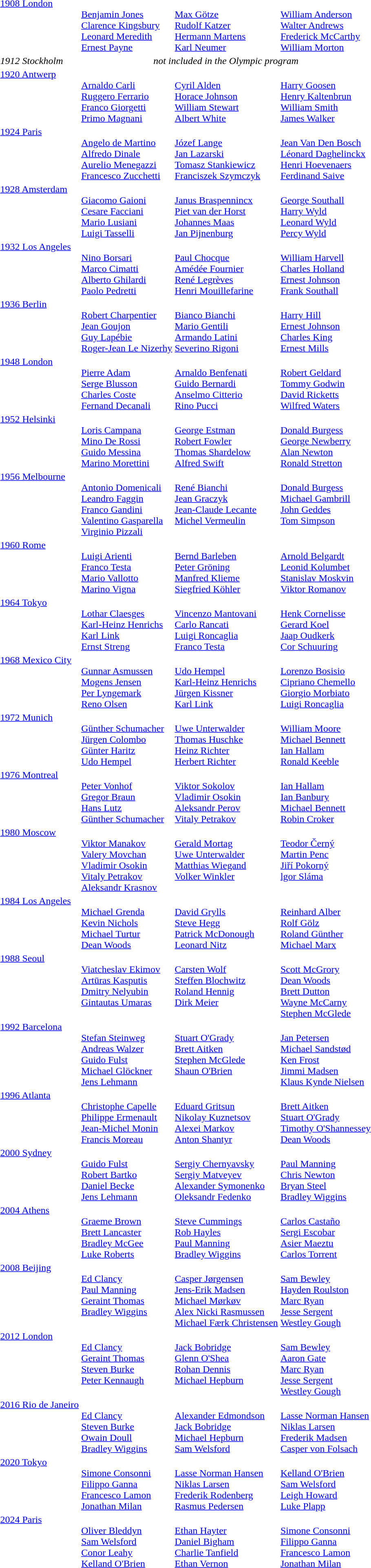<table>
<tr valign="top">
<td><a href='#'>1908 London</a><br></td>
<td><br><a href='#'>Benjamin Jones</a><br><a href='#'>Clarence Kingsbury</a><br><a href='#'>Leonard Meredith</a><br><a href='#'>Ernest Payne</a></td>
<td><br><a href='#'>Max Götze</a><br><a href='#'>Rudolf Katzer</a><br><a href='#'>Hermann Martens</a><br><a href='#'>Karl Neumer</a></td>
<td><br> <a href='#'>William Anderson</a><br> <a href='#'>Walter Andrews</a><br><a href='#'>Frederick McCarthy</a><br><a href='#'>William Morton</a></td>
</tr>
<tr>
<td><em>1912 Stockholm</em></td>
<td colspan=3 align=center><em>not included in the Olympic program</em></td>
</tr>
<tr valign="top">
<td><a href='#'>1920 Antwerp</a><br></td>
<td><br><a href='#'>Arnaldo Carli</a><br><a href='#'>Ruggero Ferrario</a><br><a href='#'>Franco Giorgetti</a><br><a href='#'>Primo Magnani</a></td>
<td><br><a href='#'>Cyril Alden</a><br><a href='#'>Horace Johnson</a><br><a href='#'>William Stewart</a><br><a href='#'>Albert White</a></td>
<td><br><a href='#'>Harry Goosen</a><br><a href='#'>Henry Kaltenbrun</a><br><a href='#'>William Smith</a><br><a href='#'>James Walker</a></td>
</tr>
<tr valign="top">
<td><a href='#'>1924 Paris</a><br></td>
<td><br><a href='#'>Angelo de Martino</a><br><a href='#'>Alfredo Dinale</a><br><a href='#'>Aurelio Menegazzi</a><br><a href='#'>Francesco Zucchetti</a></td>
<td><br><a href='#'>Józef Lange</a><br><a href='#'>Jan Lazarski</a><br><a href='#'>Tomasz Stankiewicz</a><br><a href='#'>Franciszek Szymczyk</a></td>
<td><br><a href='#'>Jean Van Den Bosch</a><br><a href='#'>Léonard Daghelinckx</a><br><a href='#'>Henri Hoevenaers</a><br><a href='#'>Ferdinand Saive</a></td>
</tr>
<tr valign="top">
<td><a href='#'>1928 Amsterdam</a><br></td>
<td><br><a href='#'>Giacomo Gaioni</a><br><a href='#'>Cesare Facciani</a><br><a href='#'>Mario Lusiani</a><br><a href='#'>Luigi Tasselli</a></td>
<td><br><a href='#'>Janus Braspennincx</a><br><a href='#'>Piet van der Horst</a><br><a href='#'>Johannes Maas</a><br><a href='#'>Jan Pijnenburg</a></td>
<td><br><a href='#'>George Southall</a><br><a href='#'>Harry Wyld</a><br><a href='#'>Leonard Wyld</a><br><a href='#'>Percy Wyld</a></td>
</tr>
<tr valign="top">
<td><a href='#'>1932 Los Angeles</a><br></td>
<td><br><a href='#'>Nino Borsari</a><br><a href='#'>Marco Cimatti</a><br><a href='#'>Alberto Ghilardi</a><br><a href='#'>Paolo Pedretti</a></td>
<td><br><a href='#'>Paul Chocque</a><br><a href='#'>Amédée Fournier</a><br><a href='#'>René Legrèves</a><br><a href='#'>Henri Mouillefarine</a></td>
<td><br><a href='#'>William Harvell</a><br><a href='#'>Charles Holland</a><br><a href='#'>Ernest Johnson</a><br><a href='#'>Frank Southall</a></td>
</tr>
<tr valign="top">
<td><a href='#'>1936 Berlin</a><br></td>
<td><br><a href='#'>Robert Charpentier</a><br><a href='#'>Jean Goujon</a><br><a href='#'>Guy Lapébie</a><br><a href='#'>Roger-Jean Le Nizerhy</a></td>
<td><br><a href='#'>Bianco Bianchi</a><br><a href='#'>Mario Gentili</a><br><a href='#'>Armando Latini</a><br><a href='#'>Severino Rigoni</a></td>
<td><br><a href='#'>Harry Hill</a><br><a href='#'>Ernest Johnson</a><br><a href='#'>Charles King</a><br><a href='#'>Ernest Mills</a></td>
</tr>
<tr valign="top">
<td><a href='#'>1948 London</a><br></td>
<td><br><a href='#'>Pierre Adam</a><br><a href='#'>Serge Blusson</a><br><a href='#'>Charles Coste</a><br><a href='#'>Fernand Decanali</a></td>
<td><br><a href='#'>Arnaldo Benfenati</a><br><a href='#'>Guido Bernardi</a><br><a href='#'>Anselmo Citterio</a><br><a href='#'>Rino Pucci</a></td>
<td><br><a href='#'>Robert Geldard</a><br><a href='#'>Tommy Godwin</a><br><a href='#'>David Ricketts</a><br><a href='#'>Wilfred Waters</a></td>
</tr>
<tr valign="top">
<td><a href='#'>1952 Helsinki</a><br></td>
<td><br><a href='#'>Loris Campana</a><br><a href='#'>Mino De Rossi</a><br><a href='#'>Guido Messina</a><br><a href='#'>Marino Morettini</a></td>
<td><br><a href='#'>George Estman</a><br><a href='#'>Robert Fowler</a><br><a href='#'>Thomas Shardelow</a><br><a href='#'>Alfred Swift</a></td>
<td><br><a href='#'>Donald Burgess</a><br><a href='#'>George Newberry</a><br><a href='#'>Alan Newton</a><br><a href='#'>Ronald Stretton</a></td>
</tr>
<tr valign="top">
<td><a href='#'>1956 Melbourne</a><br></td>
<td><br><a href='#'>Antonio Domenicali</a><br><a href='#'>Leandro Faggin</a><br><a href='#'>Franco Gandini</a><br><a href='#'>Valentino Gasparella</a><br><a href='#'>Virginio Pizzali</a></td>
<td><br><a href='#'>René Bianchi</a><br><a href='#'>Jean Graczyk</a><br><a href='#'>Jean-Claude Lecante</a><br><a href='#'>Michel Vermeulin</a></td>
<td><br><a href='#'>Donald Burgess</a><br><a href='#'>Michael Gambrill</a><br><a href='#'>John Geddes</a><br><a href='#'>Tom Simpson</a></td>
</tr>
<tr valign="top">
<td><a href='#'>1960 Rome</a><br></td>
<td><br><a href='#'>Luigi Arienti</a><br><a href='#'>Franco Testa</a><br><a href='#'>Mario Vallotto</a><br><a href='#'>Marino Vigna</a></td>
<td><br><a href='#'>Bernd Barleben</a><br><a href='#'>Peter Gröning</a><br><a href='#'>Manfred Klieme</a><br><a href='#'>Siegfried Köhler</a></td>
<td><br><a href='#'>Arnold Belgardt</a><br><a href='#'>Leonid Kolumbet</a><br><a href='#'>Stanislav Moskvin</a><br><a href='#'>Viktor Romanov</a></td>
</tr>
<tr valign="top">
<td><a href='#'>1964 Tokyo</a><br></td>
<td><br><a href='#'>Lothar Claesges</a><br><a href='#'>Karl-Heinz Henrichs</a><br><a href='#'>Karl Link</a><br><a href='#'>Ernst Streng</a></td>
<td><br><a href='#'>Vincenzo Mantovani</a><br><a href='#'>Carlo Rancati</a><br><a href='#'>Luigi Roncaglia</a><br><a href='#'>Franco Testa</a></td>
<td><br><a href='#'>Henk Cornelisse</a><br><a href='#'>Gerard Koel</a><br><a href='#'>Jaap Oudkerk</a><br><a href='#'>Cor Schuuring</a></td>
</tr>
<tr valign="top">
<td><a href='#'>1968 Mexico City</a><br></td>
<td><br><a href='#'>Gunnar Asmussen</a><br><a href='#'>Mogens Jensen</a><br><a href='#'>Per Lyngemark</a><br><a href='#'>Reno Olsen</a></td>
<td><br><a href='#'>Udo Hempel</a><br><a href='#'>Karl-Heinz Henrichs</a><br><a href='#'>Jürgen Kissner</a><br><a href='#'>Karl Link</a></td>
<td><br><a href='#'>Lorenzo Bosisio</a><br><a href='#'>Cipriano Chemello</a><br><a href='#'>Giorgio Morbiato</a><br><a href='#'>Luigi Roncaglia</a></td>
</tr>
<tr valign="top">
<td><a href='#'>1972 Munich</a><br></td>
<td><br><a href='#'>Günther Schumacher</a><br><a href='#'>Jürgen Colombo</a><br><a href='#'>Günter Haritz</a><br><a href='#'>Udo Hempel</a></td>
<td><br><a href='#'>Uwe Unterwalder</a><br><a href='#'>Thomas Huschke</a><br><a href='#'>Heinz Richter</a><br><a href='#'>Herbert Richter</a></td>
<td><br><a href='#'>William Moore</a><br><a href='#'>Michael Bennett</a><br><a href='#'>Ian Hallam</a><br><a href='#'>Ronald Keeble</a></td>
</tr>
<tr valign="top">
<td><a href='#'>1976 Montreal</a><br></td>
<td><br><a href='#'>Peter Vonhof</a><br><a href='#'>Gregor Braun</a><br><a href='#'>Hans Lutz</a><br><a href='#'>Günther Schumacher</a></td>
<td><br><a href='#'>Viktor Sokolov</a><br><a href='#'>Vladimir Osokin</a><br><a href='#'>Aleksandr Perov</a><br><a href='#'>Vitaly Petrakov</a></td>
<td><br><a href='#'>Ian Hallam</a><br><a href='#'>Ian Banbury</a><br><a href='#'>Michael Bennett</a><br><a href='#'>Robin Croker</a></td>
</tr>
<tr valign="top">
<td><a href='#'>1980 Moscow</a><br></td>
<td><br><a href='#'>Viktor Manakov</a><br><a href='#'>Valery Movchan</a><br><a href='#'>Vladimir Osokin</a><br><a href='#'>Vitaly Petrakov</a><br><a href='#'>Aleksandr Krasnov</a></td>
<td><br><a href='#'>Gerald Mortag</a><br><a href='#'>Uwe Unterwalder</a><br><a href='#'>Matthias Wiegand</a><br><a href='#'>Volker Winkler</a></td>
<td><br><a href='#'>Teodor Černý</a><br><a href='#'>Martin Penc</a><br><a href='#'>Jiří Pokorný</a><br><a href='#'>lgor Sláma</a></td>
</tr>
<tr valign="top">
<td><a href='#'>1984 Los Angeles</a><br></td>
<td><br><a href='#'>Michael Grenda</a><br><a href='#'>Kevin Nichols</a><br><a href='#'>Michael Turtur</a><br><a href='#'>Dean Woods</a></td>
<td><br><a href='#'>David Grylls</a><br><a href='#'>Steve Hegg</a><br><a href='#'>Patrick McDonough</a><br><a href='#'>Leonard Nitz</a></td>
<td><br><a href='#'>Reinhard Alber</a><br><a href='#'>Rolf Gölz</a><br><a href='#'>Roland Günther</a><br><a href='#'>Michael Marx</a></td>
</tr>
<tr valign="top">
<td><a href='#'>1988 Seoul</a><br></td>
<td><br><a href='#'>Viatcheslav Ekimov</a><br><a href='#'>Artūras Kasputis</a><br><a href='#'>Dmitry Nelyubin</a><br><a href='#'>Gintautas Umaras</a><br> </td>
<td><br><a href='#'>Carsten Wolf</a><br><a href='#'>Steffen Blochwitz</a><br><a href='#'>Roland Hennig</a><br><a href='#'>Dirk Meier</a><br> </td>
<td><br><a href='#'>Scott McGrory</a><br><a href='#'>Dean Woods</a><br><a href='#'>Brett Dutton</a><br><a href='#'>Wayne McCarny</a><br><a href='#'>Stephen McGlede</a></td>
</tr>
<tr valign="top">
<td><a href='#'>1992 Barcelona</a><br></td>
<td><br><a href='#'>Stefan Steinweg</a><br><a href='#'>Andreas Walzer</a><br><a href='#'>Guido Fulst</a><br><a href='#'>Michael Glöckner</a><br><a href='#'>Jens Lehmann</a></td>
<td><br><a href='#'>Stuart O'Grady</a><br><a href='#'>Brett Aitken</a><br><a href='#'>Stephen McGlede</a><br><a href='#'>Shaun O'Brien</a><br> </td>
<td><br><a href='#'>Jan Petersen</a><br><a href='#'>Michael Sandstød</a><br><a href='#'>Ken Frost</a><br><a href='#'>Jimmi Madsen</a><br><a href='#'>Klaus Kynde Nielsen</a></td>
</tr>
<tr valign="top">
<td><a href='#'>1996 Atlanta</a><br></td>
<td><br><a href='#'>Christophe Capelle</a><br><a href='#'>Philippe Ermenault</a><br><a href='#'>Jean-Michel Monin</a><br><a href='#'>Francis Moreau</a></td>
<td><br><a href='#'>Eduard Gritsun</a><br><a href='#'>Nikolay Kuznetsov</a><br><a href='#'>Alexei Markov</a><br><a href='#'>Anton Shantyr</a></td>
<td><br><a href='#'>Brett Aitken</a><br><a href='#'>Stuart O'Grady</a><br><a href='#'>Timothy O'Shannessey</a><br><a href='#'>Dean Woods</a></td>
</tr>
<tr valign="top">
<td><a href='#'>2000 Sydney</a><br></td>
<td><br><a href='#'>Guido Fulst</a><br><a href='#'>Robert Bartko</a><br><a href='#'>Daniel Becke</a><br><a href='#'>Jens Lehmann</a></td>
<td><br><a href='#'>Sergiy Chernyavsky</a><br><a href='#'>Sergiy Matveyev</a><br><a href='#'>Alexander Symonenko</a><br><a href='#'>Oleksandr Fedenko</a></td>
<td><br><a href='#'>Paul Manning</a><br><a href='#'>Chris Newton</a><br><a href='#'>Bryan Steel</a><br><a href='#'>Bradley Wiggins</a></td>
</tr>
<tr valign="top">
<td><a href='#'>2004 Athens</a><br></td>
<td><br><a href='#'>Graeme Brown</a> <br><a href='#'>Brett Lancaster</a> <br><a href='#'>Bradley McGee</a> <br><a href='#'>Luke Roberts</a></td>
<td><br><a href='#'>Steve Cummings</a> <br><a href='#'>Rob Hayles</a> <br><a href='#'>Paul Manning</a> <br><a href='#'>Bradley Wiggins</a></td>
<td><br><a href='#'>Carlos Castaño</a> <br><a href='#'>Sergi Escobar</a> <br><a href='#'>Asier Maeztu</a> <br><a href='#'>Carlos Torrent</a></td>
</tr>
<tr valign="top">
<td><a href='#'>2008 Beijing</a><br></td>
<td><br><a href='#'>Ed Clancy</a><br><a href='#'>Paul Manning</a><br><a href='#'>Geraint Thomas</a><br><a href='#'>Bradley Wiggins</a><br> </td>
<td><br><a href='#'>Casper Jørgensen</a><br><a href='#'>Jens-Erik Madsen</a><br><a href='#'>Michael Mørkøv</a><br><a href='#'>Alex Nicki Rasmussen</a><br><a href='#'>Michael Færk Christensen</a></td>
<td><br><a href='#'>Sam Bewley</a><br><a href='#'>Hayden Roulston</a><br><a href='#'>Marc Ryan</a><br><a href='#'>Jesse Sergent</a><br><a href='#'>Westley Gough</a></td>
</tr>
<tr valign="top">
<td><a href='#'>2012 London</a><br></td>
<td><br><a href='#'>Ed Clancy</a><br><a href='#'>Geraint Thomas</a><br><a href='#'>Steven Burke</a><br><a href='#'>Peter Kennaugh</a><br> </td>
<td><br><a href='#'>Jack Bobridge</a><br><a href='#'>Glenn O'Shea</a><br><a href='#'>Rohan Dennis</a><br><a href='#'>Michael Hepburn</a><br> </td>
<td><br><a href='#'>Sam Bewley</a><br><a href='#'>Aaron Gate</a><br><a href='#'>Marc Ryan</a><br><a href='#'>Jesse Sergent</a><br><a href='#'>Westley Gough</a></td>
</tr>
<tr valign="top">
<td><a href='#'>2016 Rio de Janeiro</a><br></td>
<td><br><a href='#'>Ed Clancy</a><br><a href='#'>Steven Burke</a><br><a href='#'>Owain Doull</a><br><a href='#'>Bradley Wiggins</a></td>
<td><br><a href='#'>Alexander Edmondson</a><br><a href='#'>Jack Bobridge</a><br><a href='#'>Michael Hepburn</a><br><a href='#'>Sam Welsford</a></td>
<td><br><a href='#'>Lasse Norman Hansen</a><br><a href='#'>Niklas Larsen</a><br><a href='#'>Frederik Madsen</a><br><a href='#'>Casper von Folsach</a></td>
</tr>
<tr valign="top">
<td><a href='#'>2020 Tokyo</a><br></td>
<td><br><a href='#'>Simone Consonni</a><br><a href='#'>Filippo Ganna</a><br><a href='#'>Francesco Lamon</a><br><a href='#'>Jonathan Milan</a></td>
<td><br><a href='#'>Lasse Norman Hansen</a><br><a href='#'>Niklas Larsen</a><br><a href='#'>Frederik Rodenberg</a><br><a href='#'>Rasmus Pedersen</a></td>
<td><br><a href='#'>Kelland O'Brien</a><br><a href='#'>Sam Welsford</a><br><a href='#'>Leigh Howard</a><br><a href='#'>Luke Plapp</a></td>
</tr>
<tr valign="top">
<td><a href='#'>2024 Paris</a> <br></td>
<td><br><a href='#'>Oliver Bleddyn</a><br><a href='#'>Sam Welsford</a><br><a href='#'>Conor Leahy</a><br><a href='#'>Kelland O'Brien</a></td>
<td><br><a href='#'>Ethan Hayter</a><br><a href='#'>Daniel Bigham</a><br><a href='#'>Charlie Tanfield</a><br><a href='#'>Ethan Vernon</a></td>
<td><br><a href='#'>Simone Consonni</a><br><a href='#'>Filippo Ganna</a><br><a href='#'>Francesco Lamon</a><br><a href='#'>Jonathan Milan</a></td>
</tr>
<tr>
</tr>
</table>
